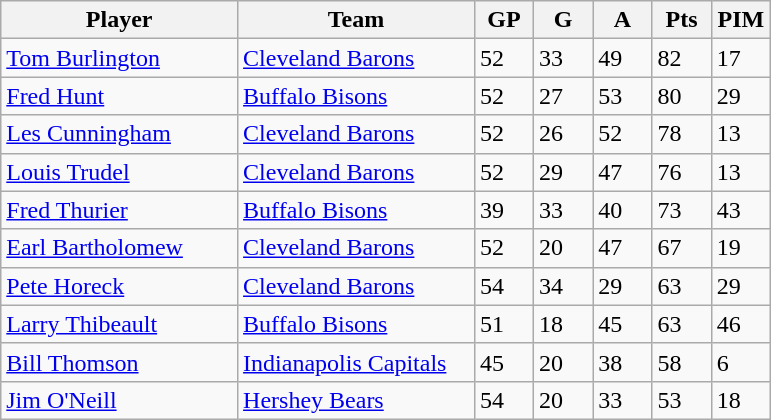<table class="wikitable">
<tr>
<th bgcolor="#DDDDFF" width="30%">Player</th>
<th bgcolor="#DDDDFF" width="30%">Team</th>
<th bgcolor="#DDDDFF" width="7.5%">GP</th>
<th bgcolor="#DDDDFF" width="7.5%">G</th>
<th bgcolor="#DDDDFF" width="7.5%">A</th>
<th bgcolor="#DDDDFF" width="7.5%">Pts</th>
<th bgcolor="#DDDDFF" width="7.5%">PIM</th>
</tr>
<tr>
<td><a href='#'>Tom Burlington</a></td>
<td><a href='#'>Cleveland Barons</a></td>
<td>52</td>
<td>33</td>
<td>49</td>
<td>82</td>
<td>17</td>
</tr>
<tr>
<td><a href='#'>Fred Hunt</a></td>
<td><a href='#'>Buffalo Bisons</a></td>
<td>52</td>
<td>27</td>
<td>53</td>
<td>80</td>
<td>29</td>
</tr>
<tr>
<td><a href='#'>Les Cunningham</a></td>
<td><a href='#'>Cleveland Barons</a></td>
<td>52</td>
<td>26</td>
<td>52</td>
<td>78</td>
<td>13</td>
</tr>
<tr>
<td><a href='#'>Louis Trudel</a></td>
<td><a href='#'>Cleveland Barons</a></td>
<td>52</td>
<td>29</td>
<td>47</td>
<td>76</td>
<td>13</td>
</tr>
<tr>
<td><a href='#'>Fred Thurier</a></td>
<td><a href='#'>Buffalo Bisons</a></td>
<td>39</td>
<td>33</td>
<td>40</td>
<td>73</td>
<td>43</td>
</tr>
<tr>
<td><a href='#'>Earl Bartholomew</a></td>
<td><a href='#'>Cleveland Barons</a></td>
<td>52</td>
<td>20</td>
<td>47</td>
<td>67</td>
<td>19</td>
</tr>
<tr>
<td><a href='#'>Pete Horeck</a></td>
<td><a href='#'>Cleveland Barons</a></td>
<td>54</td>
<td>34</td>
<td>29</td>
<td>63</td>
<td>29</td>
</tr>
<tr>
<td><a href='#'>Larry Thibeault</a></td>
<td><a href='#'>Buffalo Bisons</a></td>
<td>51</td>
<td>18</td>
<td>45</td>
<td>63</td>
<td>46</td>
</tr>
<tr>
<td><a href='#'>Bill Thomson</a></td>
<td><a href='#'>Indianapolis Capitals</a></td>
<td>45</td>
<td>20</td>
<td>38</td>
<td>58</td>
<td>6</td>
</tr>
<tr>
<td><a href='#'>Jim O'Neill</a></td>
<td><a href='#'>Hershey Bears</a></td>
<td>54</td>
<td>20</td>
<td>33</td>
<td>53</td>
<td>18</td>
</tr>
</table>
